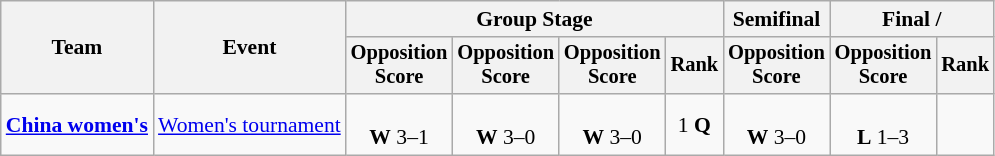<table class="wikitable" style="font-size:90%;text-align:center">
<tr>
<th rowspan="2">Team</th>
<th rowspan="2">Event</th>
<th colspan="4">Group Stage</th>
<th>Semifinal</th>
<th colspan="2">Final / </th>
</tr>
<tr style="font-size:95%">
<th>Opposition<br>Score</th>
<th>Opposition<br>Score</th>
<th>Opposition<br>Score</th>
<th>Rank</th>
<th>Opposition<br>Score</th>
<th>Opposition<br>Score</th>
<th>Rank</th>
</tr>
<tr>
<td align=left><strong><a href='#'>China women's</a></strong></td>
<td align=left><a href='#'>Women's tournament</a></td>
<td><br><strong>W</strong> 3–1</td>
<td><br><strong>W</strong> 3–0</td>
<td><br><strong>W</strong> 3–0</td>
<td>1 <strong>Q</strong></td>
<td><br><strong>W</strong> 3–0</td>
<td><br><strong>L</strong> 1–3</td>
<td></td>
</tr>
</table>
